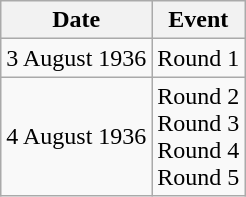<table class = "wikitable" style="text-align:center;">
<tr>
<th>Date</th>
<th>Event</th>
</tr>
<tr>
<td>3 August 1936</td>
<td>Round 1</td>
</tr>
<tr>
<td>4 August 1936</td>
<td>Round 2<br>Round 3<br>Round 4<br>Round 5</td>
</tr>
</table>
